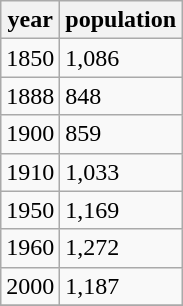<table class="wikitable">
<tr>
<th>year</th>
<th>population</th>
</tr>
<tr>
<td>1850</td>
<td>1,086</td>
</tr>
<tr>
<td>1888</td>
<td>848</td>
</tr>
<tr>
<td>1900</td>
<td>859</td>
</tr>
<tr>
<td>1910</td>
<td>1,033</td>
</tr>
<tr>
<td>1950</td>
<td>1,169</td>
</tr>
<tr>
<td>1960</td>
<td>1,272</td>
</tr>
<tr>
<td>2000</td>
<td>1,187</td>
</tr>
<tr>
</tr>
</table>
